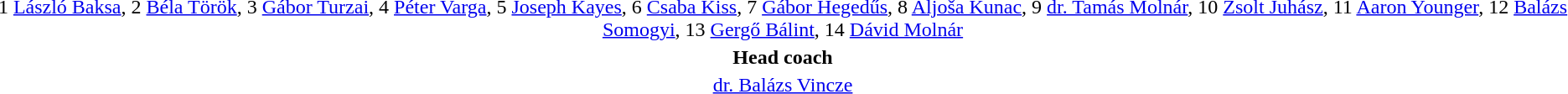<table style="text-align: center; margin-top: 2em; margin-left: auto; margin-right: auto">
<tr>
<td>1 <a href='#'>László Baksa</a>, 2 <a href='#'>Béla Török</a>, 3 <a href='#'>Gábor Turzai</a>, 4 <a href='#'>Péter Varga</a>, 5 <a href='#'>Joseph Kayes</a>, 6 <a href='#'>Csaba Kiss</a>, 7 <a href='#'>Gábor Hegedűs</a>, 8 <a href='#'>Aljoša Kunac</a>, 9 <a href='#'>dr. Tamás Molnár</a>, 10 <a href='#'>Zsolt Juhász</a>, 11 <a href='#'>Aaron Younger</a>, 12 <a href='#'>Balázs Somogyi</a>, 13 <a href='#'>Gergő Bálint</a>, 14 <a href='#'>Dávid Molnár</a></td>
</tr>
<tr>
<td><strong>Head coach</strong></td>
</tr>
<tr>
<td><a href='#'>dr. Balázs Vincze</a></td>
</tr>
</table>
